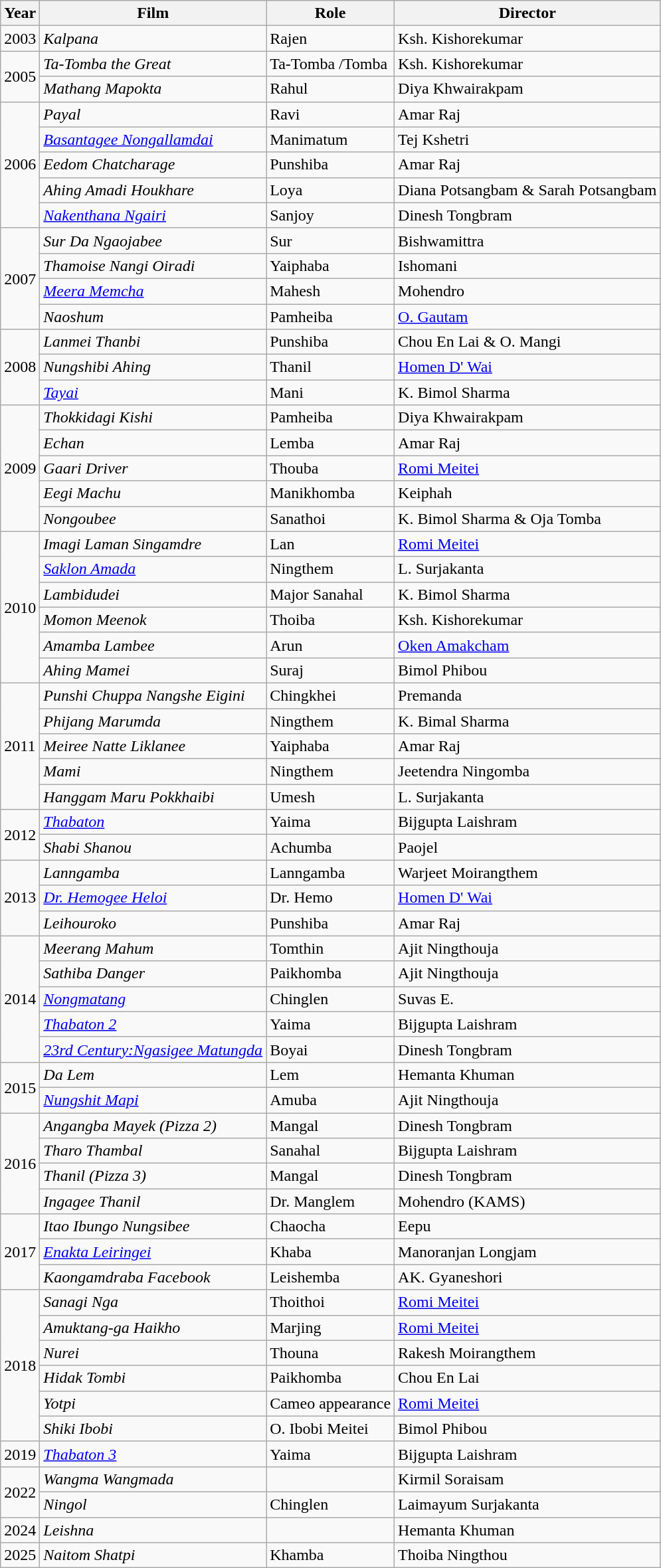<table class="wikitable">
<tr>
<th>Year</th>
<th>Film</th>
<th>Role</th>
<th>Director</th>
</tr>
<tr>
<td>2003</td>
<td><em>Kalpana</em></td>
<td>Rajen</td>
<td>Ksh. Kishorekumar</td>
</tr>
<tr>
<td rowspan="2">2005</td>
<td><em>Ta-Tomba the Great</em></td>
<td>Ta-Tomba /Tomba</td>
<td>Ksh. Kishorekumar</td>
</tr>
<tr>
<td><em>Mathang Mapokta</em></td>
<td>Rahul</td>
<td>Diya Khwairakpam</td>
</tr>
<tr>
<td rowspan="5">2006</td>
<td><em>Payal</em></td>
<td>Ravi</td>
<td>Amar Raj</td>
</tr>
<tr>
<td><em><a href='#'>Basantagee Nongallamdai</a></em></td>
<td>Manimatum</td>
<td>Tej Kshetri</td>
</tr>
<tr>
<td><em>Eedom Chatcharage</em></td>
<td>Punshiba</td>
<td>Amar Raj</td>
</tr>
<tr>
<td><em>Ahing Amadi Houkhare</em></td>
<td>Loya</td>
<td>Diana Potsangbam & Sarah Potsangbam</td>
</tr>
<tr>
<td><em><a href='#'>Nakenthana Ngairi</a></em></td>
<td>Sanjoy</td>
<td>Dinesh Tongbram</td>
</tr>
<tr>
<td rowspan="4">2007</td>
<td><em>Sur Da Ngaojabee</em></td>
<td>Sur</td>
<td>Bishwamittra</td>
</tr>
<tr>
<td><em>Thamoise Nangi Oiradi</em></td>
<td>Yaiphaba</td>
<td>Ishomani</td>
</tr>
<tr>
<td><em><a href='#'>Meera Memcha</a></em></td>
<td>Mahesh</td>
<td>Mohendro</td>
</tr>
<tr>
<td><em>Naoshum</em></td>
<td>Pamheiba</td>
<td><a href='#'>O. Gautam</a></td>
</tr>
<tr>
<td rowspan="3">2008</td>
<td><em>Lanmei Thanbi</em></td>
<td>Punshiba</td>
<td>Chou En Lai & O. Mangi</td>
</tr>
<tr>
<td><em>Nungshibi Ahing</em></td>
<td>Thanil</td>
<td><a href='#'>Homen D' Wai</a></td>
</tr>
<tr>
<td><em><a href='#'>Tayai</a></em></td>
<td>Mani</td>
<td>K. Bimol Sharma</td>
</tr>
<tr>
<td rowspan="5">2009</td>
<td><em>Thokkidagi Kishi</em></td>
<td>Pamheiba</td>
<td>Diya Khwairakpam</td>
</tr>
<tr>
<td><em>Echan</em></td>
<td>Lemba</td>
<td>Amar Raj</td>
</tr>
<tr>
<td><em>Gaari Driver</em></td>
<td>Thouba</td>
<td><a href='#'>Romi Meitei</a></td>
</tr>
<tr>
<td><em>Eegi Machu</em></td>
<td>Manikhomba</td>
<td>Keiphah</td>
</tr>
<tr>
<td><em>Nongoubee</em></td>
<td>Sanathoi</td>
<td>K. Bimol Sharma & Oja Tomba</td>
</tr>
<tr>
<td rowspan="6">2010</td>
<td><em>Imagi Laman Singamdre</em></td>
<td>Lan</td>
<td><a href='#'>Romi Meitei</a></td>
</tr>
<tr>
<td><em><a href='#'>Saklon Amada</a></em></td>
<td>Ningthem</td>
<td>L. Surjakanta</td>
</tr>
<tr>
<td><em>Lambidudei</em></td>
<td>Major Sanahal</td>
<td>K. Bimol Sharma</td>
</tr>
<tr>
<td><em>Momon Meenok</em></td>
<td>Thoiba</td>
<td>Ksh. Kishorekumar</td>
</tr>
<tr>
<td><em>Amamba Lambee</em></td>
<td>Arun</td>
<td><a href='#'>Oken Amakcham</a></td>
</tr>
<tr>
<td><em>Ahing Mamei</em></td>
<td>Suraj</td>
<td>Bimol Phibou</td>
</tr>
<tr>
<td rowspan="5">2011</td>
<td><em>Punshi Chuppa Nangshe Eigini</em></td>
<td>Chingkhei</td>
<td>Premanda</td>
</tr>
<tr>
<td><em>Phijang Marumda</em></td>
<td>Ningthem</td>
<td>K. Bimal Sharma</td>
</tr>
<tr>
<td><em>Meiree Natte Liklanee</em></td>
<td>Yaiphaba</td>
<td>Amar Raj</td>
</tr>
<tr>
<td><em>Mami</em></td>
<td>Ningthem</td>
<td>Jeetendra Ningomba</td>
</tr>
<tr>
<td><em>Hanggam Maru Pokkhaibi</em></td>
<td>Umesh</td>
<td>L. Surjakanta</td>
</tr>
<tr>
<td rowspan="2">2012</td>
<td><a href='#'><em>Thabaton</em></a></td>
<td>Yaima</td>
<td>Bijgupta Laishram</td>
</tr>
<tr>
<td><em>Shabi Shanou</em></td>
<td>Achumba</td>
<td>Paojel</td>
</tr>
<tr>
<td rowspan="3">2013</td>
<td><em>Lanngamba</em></td>
<td>Lanngamba</td>
<td>Warjeet Moirangthem</td>
</tr>
<tr>
<td><em><a href='#'>Dr. Hemogee Heloi</a></em></td>
<td>Dr. Hemo</td>
<td><a href='#'>Homen D' Wai</a></td>
</tr>
<tr>
<td><em>Leihouroko</em></td>
<td>Punshiba</td>
<td>Amar Raj</td>
</tr>
<tr>
<td rowspan="5">2014</td>
<td><em>Meerang Mahum</em></td>
<td>Tomthin</td>
<td>Ajit Ningthouja</td>
</tr>
<tr>
<td><em>Sathiba Danger</em></td>
<td>Paikhomba</td>
<td>Ajit Ningthouja</td>
</tr>
<tr>
<td><em><a href='#'>Nongmatang</a></em></td>
<td>Chinglen</td>
<td>Suvas E.</td>
</tr>
<tr>
<td><em><a href='#'>Thabaton 2</a></em></td>
<td>Yaima</td>
<td>Bijgupta Laishram</td>
</tr>
<tr>
<td><em><a href='#'>23rd Century:Ngasigee Matungda</a></em></td>
<td>Boyai</td>
<td>Dinesh Tongbram</td>
</tr>
<tr>
<td rowspan="2">2015</td>
<td><em>Da Lem</em></td>
<td>Lem</td>
<td>Hemanta Khuman</td>
</tr>
<tr>
<td><em><a href='#'>Nungshit Mapi</a></em></td>
<td>Amuba</td>
<td>Ajit Ningthouja</td>
</tr>
<tr>
<td rowspan="4">2016</td>
<td><em>Angangba Mayek (Pizza 2)</em></td>
<td>Mangal</td>
<td>Dinesh Tongbram</td>
</tr>
<tr>
<td><em>Tharo Thambal</em></td>
<td>Sanahal</td>
<td>Bijgupta Laishram</td>
</tr>
<tr>
<td><em>Thanil (Pizza 3)</em></td>
<td>Mangal</td>
<td>Dinesh Tongbram</td>
</tr>
<tr>
<td><em>Ingagee Thanil</em></td>
<td>Dr. Manglem</td>
<td>Mohendro (KAMS)</td>
</tr>
<tr>
<td rowspan="3">2017</td>
<td><em>Itao Ibungo Nungsibee</em></td>
<td>Chaocha</td>
<td>Eepu</td>
</tr>
<tr>
<td><em><a href='#'>Enakta Leiringei</a></em></td>
<td>Khaba</td>
<td>Manoranjan Longjam</td>
</tr>
<tr>
<td><em>Kaongamdraba Facebook</em></td>
<td>Leishemba</td>
<td>AK. Gyaneshori</td>
</tr>
<tr>
<td rowspan="6">2018</td>
<td><em>Sanagi Nga</em></td>
<td>Thoithoi</td>
<td><a href='#'>Romi Meitei</a></td>
</tr>
<tr>
<td><em>Amuktang-ga Haikho</em></td>
<td>Marjing</td>
<td><a href='#'>Romi Meitei</a></td>
</tr>
<tr>
<td><em>Nurei</em></td>
<td>Thouna</td>
<td>Rakesh Moirangthem</td>
</tr>
<tr>
<td><em>Hidak Tombi</em></td>
<td>Paikhomba</td>
<td>Chou En Lai</td>
</tr>
<tr>
<td><em>Yotpi</em></td>
<td>Cameo appearance</td>
<td><a href='#'>Romi Meitei</a></td>
</tr>
<tr>
<td><em>Shiki Ibobi</em></td>
<td>O. Ibobi Meitei</td>
<td>Bimol Phibou</td>
</tr>
<tr>
<td>2019</td>
<td><em><a href='#'>Thabaton 3</a></em></td>
<td>Yaima</td>
<td>Bijgupta Laishram</td>
</tr>
<tr>
<td rowspan="2">2022</td>
<td><em>Wangma Wangmada</em></td>
<td></td>
<td>Kirmil Soraisam</td>
</tr>
<tr>
<td><em>Ningol</em></td>
<td>Chinglen</td>
<td>Laimayum Surjakanta</td>
</tr>
<tr>
<td>2024</td>
<td><em>Leishna</em></td>
<td></td>
<td>Hemanta Khuman</td>
</tr>
<tr>
<td>2025</td>
<td><em>Naitom Shatpi</em></td>
<td>Khamba</td>
<td>Thoiba Ningthou</td>
</tr>
</table>
